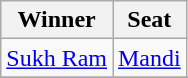<table class="wikitable sortable">
<tr>
<th>Winner</th>
<th>Seat</th>
</tr>
<tr>
<td><a href='#'>Sukh Ram</a></td>
<td><a href='#'>Mandi</a></td>
</tr>
<tr>
</tr>
</table>
